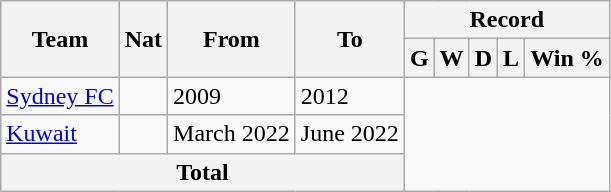<table class="wikitable" style="text-align: center">
<tr>
<th rowspan=2>Team</th>
<th rowspan=2>Nat</th>
<th rowspan=2>From</th>
<th rowspan=2>To</th>
<th colspan=5>Record</th>
</tr>
<tr>
<th>G</th>
<th>W</th>
<th>D</th>
<th>L</th>
<th>Win %</th>
</tr>
<tr>
<td align=left><a href='#'>Sydney FC</a></td>
<td></td>
<td align=left>2009</td>
<td align=left>2012<br></td>
</tr>
<tr>
<td align=left><a href='#'>Kuwait</a></td>
<td></td>
<td align=left>March 2022</td>
<td align=left>June 2022<br></td>
</tr>
<tr>
<th colspan=4>Total<br></th>
</tr>
</table>
